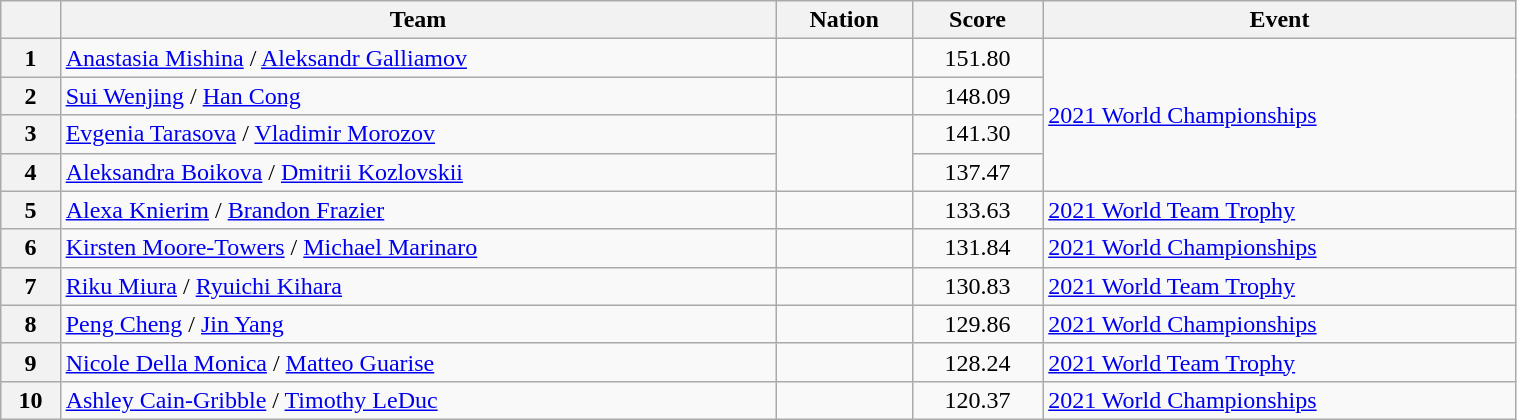<table class="wikitable sortable" style="text-align:left; width:80%">
<tr>
<th scope="col"></th>
<th scope="col">Team</th>
<th scope="col">Nation</th>
<th scope="col">Score</th>
<th scope="col">Event</th>
</tr>
<tr>
<th scope="row">1</th>
<td><a href='#'>Anastasia Mishina</a> / <a href='#'>Aleksandr Galliamov</a></td>
<td></td>
<td style="text-align:center;">151.80</td>
<td rowspan="4"><a href='#'>2021 World Championships</a></td>
</tr>
<tr>
<th scope="row">2</th>
<td><a href='#'>Sui Wenjing</a> / <a href='#'>Han Cong</a></td>
<td></td>
<td style="text-align:center;">148.09</td>
</tr>
<tr>
<th scope="row">3</th>
<td><a href='#'>Evgenia Tarasova</a> / <a href='#'>Vladimir Morozov</a></td>
<td rowspan="2"></td>
<td style="text-align:center;">141.30</td>
</tr>
<tr>
<th scope="row">4</th>
<td><a href='#'>Aleksandra Boikova</a> / <a href='#'>Dmitrii Kozlovskii</a></td>
<td style="text-align:center;">137.47</td>
</tr>
<tr>
<th scope="row">5</th>
<td><a href='#'>Alexa Knierim</a> / <a href='#'>Brandon Frazier</a></td>
<td></td>
<td style="text-align:center;">133.63</td>
<td><a href='#'>2021 World Team Trophy</a></td>
</tr>
<tr>
<th scope="row">6</th>
<td><a href='#'>Kirsten Moore-Towers</a> / <a href='#'>Michael Marinaro</a></td>
<td></td>
<td style="text-align:center;">131.84</td>
<td><a href='#'>2021 World Championships</a></td>
</tr>
<tr>
<th scope="row">7</th>
<td><a href='#'>Riku Miura</a> / <a href='#'>Ryuichi Kihara</a></td>
<td></td>
<td style="text-align:center;">130.83</td>
<td><a href='#'>2021 World Team Trophy</a></td>
</tr>
<tr>
<th scope="row">8</th>
<td><a href='#'>Peng Cheng</a> / <a href='#'>Jin Yang</a></td>
<td></td>
<td style="text-align:center;">129.86</td>
<td><a href='#'>2021 World Championships</a></td>
</tr>
<tr>
<th scope="row">9</th>
<td><a href='#'>Nicole Della Monica</a> / <a href='#'>Matteo Guarise</a></td>
<td></td>
<td style="text-align:center;">128.24</td>
<td><a href='#'>2021 World Team Trophy</a></td>
</tr>
<tr>
<th scope="row">10</th>
<td><a href='#'>Ashley Cain-Gribble</a> / <a href='#'>Timothy LeDuc</a></td>
<td></td>
<td style="text-align:center;">120.37</td>
<td><a href='#'>2021 World Championships</a></td>
</tr>
</table>
